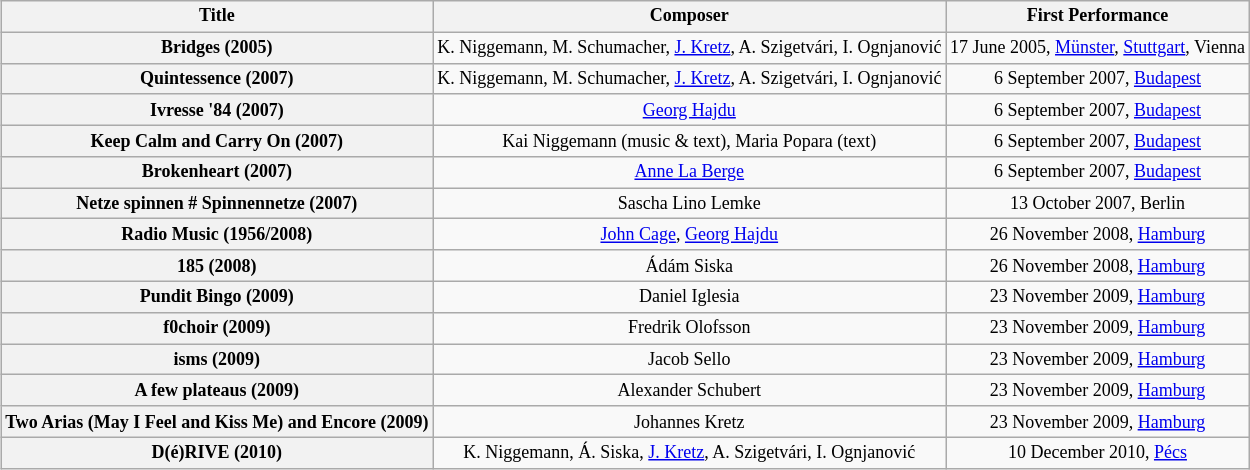<table align="right" class="wikitable" style="text-align:center; font-size:75%;">
<tr>
<th>Title</th>
<th>Composer</th>
<th>First Performance</th>
</tr>
<tr>
<th>Bridges (2005)</th>
<td>K. Niggemann, M. Schumacher, <a href='#'>J. Kretz</a>, A. Szigetvári, I. Ognjanović</td>
<td>17 June 2005, <a href='#'>Münster</a>, <a href='#'>Stuttgart</a>, Vienna</td>
</tr>
<tr>
<th>Quintessence (2007)</th>
<td>K. Niggemann, M. Schumacher, <a href='#'>J. Kretz</a>, A. Szigetvári, I. Ognjanović</td>
<td>6 September 2007, <a href='#'>Budapest</a></td>
</tr>
<tr>
<th>Ivresse '84 (2007)</th>
<td><a href='#'>Georg Hajdu</a></td>
<td>6 September 2007, <a href='#'>Budapest</a></td>
</tr>
<tr>
<th>Keep Calm and Carry On (2007)</th>
<td>Kai Niggemann (music & text), Maria Popara (text)</td>
<td>6 September 2007, <a href='#'>Budapest</a></td>
</tr>
<tr>
<th>Brokenheart (2007)</th>
<td><a href='#'>Anne La Berge</a></td>
<td>6 September 2007, <a href='#'>Budapest</a></td>
</tr>
<tr>
<th>Netze spinnen # Spinnennetze (2007)</th>
<td>Sascha Lino Lemke</td>
<td>13 October 2007, Berlin</td>
</tr>
<tr>
<th>Radio Music (1956/2008)</th>
<td><a href='#'>John Cage</a>, <a href='#'>Georg Hajdu</a></td>
<td>26 November 2008, <a href='#'>Hamburg</a></td>
</tr>
<tr>
<th>185 (2008)</th>
<td>Ádám Siska</td>
<td>26 November 2008, <a href='#'>Hamburg</a></td>
</tr>
<tr>
<th>Pundit Bingo (2009)</th>
<td>Daniel Iglesia</td>
<td>23 November 2009, <a href='#'>Hamburg</a></td>
</tr>
<tr>
<th>f0choir (2009)</th>
<td>Fredrik Olofsson</td>
<td>23 November 2009, <a href='#'>Hamburg</a></td>
</tr>
<tr>
<th>isms (2009)</th>
<td>Jacob Sello</td>
<td>23 November 2009, <a href='#'>Hamburg</a></td>
</tr>
<tr>
<th>A few plateaus (2009)</th>
<td>Alexander Schubert</td>
<td>23 November 2009, <a href='#'>Hamburg</a></td>
</tr>
<tr>
<th>Two Arias (May I Feel and Kiss Me) and Encore (2009)</th>
<td>Johannes Kretz</td>
<td>23 November 2009, <a href='#'>Hamburg</a></td>
</tr>
<tr>
<th>D(é)RIVE (2010)</th>
<td>K. Niggemann, Á. Siska, <a href='#'>J. Kretz</a>, A. Szigetvári, I. Ognjanović</td>
<td>10 December 2010, <a href='#'>Pécs</a></td>
</tr>
</table>
